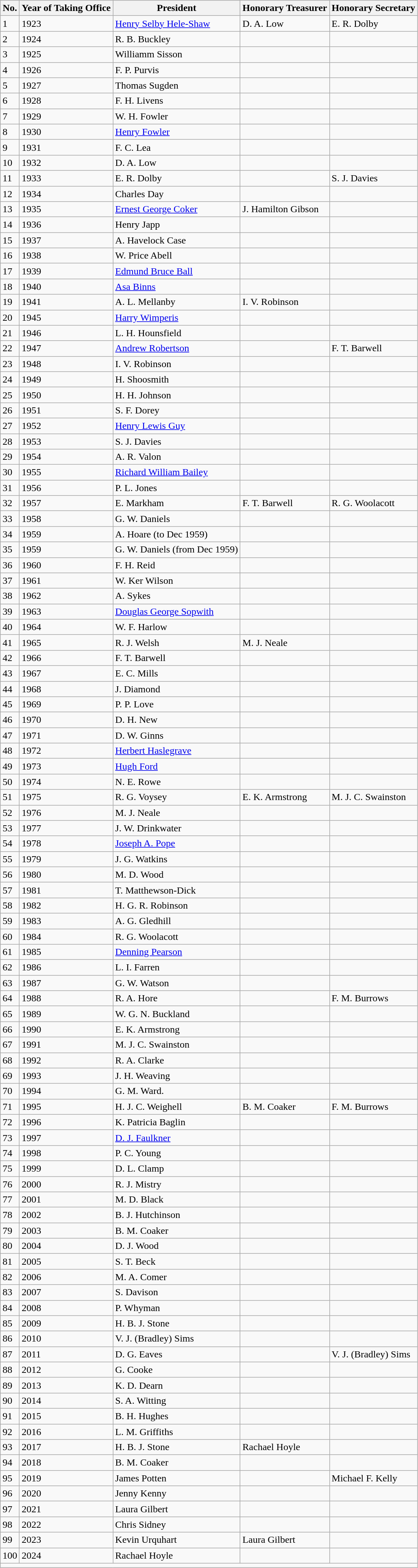<table class="wikitable">
<tr>
<th>No.</th>
<th>Year of Taking Office</th>
<th>President</th>
<th>Honorary Treasurer</th>
<th>Honorary Secretary</th>
</tr>
<tr>
<td>1</td>
<td>1923</td>
<td><a href='#'>Henry Selby Hele-Shaw</a></td>
<td>D. A. Low</td>
<td>E. R. Dolby</td>
</tr>
<tr>
<td>2</td>
<td>1924</td>
<td>R. B. Buckley</td>
<td></td>
<td></td>
</tr>
<tr>
<td>3</td>
<td>1925</td>
<td>Williamm Sisson</td>
<td></td>
<td></td>
</tr>
<tr>
<td>4</td>
<td>1926</td>
<td>F. P. Purvis</td>
<td></td>
<td></td>
</tr>
<tr>
<td>5</td>
<td>1927</td>
<td>Thomas Sugden</td>
<td></td>
<td></td>
</tr>
<tr>
<td>6</td>
<td>1928</td>
<td>F. H. Livens</td>
<td></td>
<td></td>
</tr>
<tr>
<td>7</td>
<td>1929</td>
<td>W. H. Fowler</td>
<td></td>
<td></td>
</tr>
<tr>
<td>8</td>
<td>1930</td>
<td><a href='#'>Henry Fowler</a></td>
<td></td>
<td></td>
</tr>
<tr>
<td>9</td>
<td>1931</td>
<td>F. C. Lea</td>
<td></td>
<td></td>
</tr>
<tr>
<td>10</td>
<td>1932</td>
<td>D. A. Low</td>
<td></td>
<td></td>
</tr>
<tr>
<td>11</td>
<td>1933</td>
<td>E. R. Dolby</td>
<td></td>
<td>S. J. Davies</td>
</tr>
<tr>
<td>12</td>
<td>1934</td>
<td>Charles Day</td>
<td></td>
<td></td>
</tr>
<tr>
<td>13</td>
<td>1935</td>
<td><a href='#'>Ernest George Coker</a></td>
<td>J. Hamilton Gibson</td>
<td></td>
</tr>
<tr>
<td>14</td>
<td>1936</td>
<td>Henry Japp</td>
<td></td>
<td></td>
</tr>
<tr>
<td>15</td>
<td>1937</td>
<td>A. Havelock Case</td>
<td></td>
<td></td>
</tr>
<tr>
<td>16</td>
<td>1938</td>
<td>W. Price Abell</td>
<td></td>
<td></td>
</tr>
<tr>
<td>17</td>
<td>1939</td>
<td><a href='#'>Edmund Bruce Ball</a></td>
<td></td>
<td></td>
</tr>
<tr>
<td>18</td>
<td>1940</td>
<td><a href='#'>Asa Binns</a></td>
<td></td>
<td></td>
</tr>
<tr>
<td>19</td>
<td>1941</td>
<td>A. L. Mellanby</td>
<td>I. V. Robinson</td>
<td></td>
</tr>
<tr>
<td>20</td>
<td>1945</td>
<td><a href='#'>Harry Wimperis</a></td>
<td></td>
<td></td>
</tr>
<tr>
<td>21</td>
<td>1946</td>
<td>L. H. Hounsfield</td>
<td></td>
<td></td>
</tr>
<tr>
<td>22</td>
<td>1947</td>
<td><a href='#'>Andrew Robertson</a></td>
<td></td>
<td>F. T. Barwell</td>
</tr>
<tr>
<td>23</td>
<td>1948</td>
<td>I. V. Robinson</td>
<td></td>
<td></td>
</tr>
<tr>
<td>24</td>
<td>1949</td>
<td>H. Shoosmith</td>
<td></td>
<td></td>
</tr>
<tr>
<td>25</td>
<td>1950</td>
<td>H. H. Johnson</td>
<td></td>
<td></td>
</tr>
<tr>
<td>26</td>
<td>1951</td>
<td>S. F. Dorey</td>
<td></td>
<td></td>
</tr>
<tr>
<td>27</td>
<td>1952</td>
<td><a href='#'>Henry Lewis Guy</a></td>
<td></td>
<td></td>
</tr>
<tr>
<td>28</td>
<td>1953</td>
<td>S. J. Davies</td>
<td></td>
<td></td>
</tr>
<tr>
<td>29</td>
<td>1954</td>
<td>A. R. Valon</td>
<td></td>
<td></td>
</tr>
<tr>
<td>30</td>
<td>1955</td>
<td><a href='#'>Richard William Bailey</a></td>
<td></td>
<td></td>
</tr>
<tr>
<td>31</td>
<td>1956</td>
<td>P. L. Jones</td>
<td></td>
<td></td>
</tr>
<tr>
<td>32</td>
<td>1957</td>
<td>E. Markham</td>
<td>F. T. Barwell</td>
<td>R. G. Woolacott</td>
</tr>
<tr>
<td>33</td>
<td>1958</td>
<td>G. W. Daniels</td>
<td></td>
<td></td>
</tr>
<tr>
<td>34</td>
<td>1959</td>
<td>A. Hoare (to Dec 1959)</td>
<td></td>
<td></td>
</tr>
<tr>
<td>35</td>
<td>1959</td>
<td>G. W. Daniels (from Dec 1959)</td>
<td></td>
<td></td>
</tr>
<tr>
<td>36</td>
<td>1960</td>
<td>F. H. Reid</td>
<td></td>
<td></td>
</tr>
<tr>
<td>37</td>
<td>1961</td>
<td>W. Ker Wilson</td>
<td></td>
<td></td>
</tr>
<tr>
<td>38</td>
<td>1962</td>
<td>A. Sykes</td>
<td></td>
<td></td>
</tr>
<tr>
<td>39</td>
<td>1963</td>
<td><a href='#'>Douglas George Sopwith</a></td>
<td></td>
<td></td>
</tr>
<tr>
<td>40</td>
<td>1964</td>
<td>W. F. Harlow</td>
<td></td>
<td></td>
</tr>
<tr>
<td>41</td>
<td>1965</td>
<td>R. J. Welsh</td>
<td>M. J. Neale</td>
<td></td>
</tr>
<tr>
<td>42</td>
<td>1966</td>
<td>F. T. Barwell</td>
<td></td>
<td></td>
</tr>
<tr>
<td>43</td>
<td>1967</td>
<td>E. C. Mills</td>
<td></td>
<td></td>
</tr>
<tr>
<td>44</td>
<td>1968</td>
<td>J. Diamond</td>
<td></td>
<td></td>
</tr>
<tr>
<td>45</td>
<td>1969</td>
<td>P. P. Love</td>
<td></td>
<td></td>
</tr>
<tr>
<td>46</td>
<td>1970</td>
<td>D. H. New</td>
<td></td>
<td></td>
</tr>
<tr>
<td>47</td>
<td>1971</td>
<td>D. W. Ginns</td>
<td></td>
<td></td>
</tr>
<tr>
<td>48</td>
<td>1972</td>
<td><a href='#'>Herbert Haslegrave</a></td>
<td></td>
<td></td>
</tr>
<tr>
<td>49</td>
<td>1973</td>
<td><a href='#'>Hugh Ford</a></td>
<td></td>
<td></td>
</tr>
<tr>
<td>50</td>
<td>1974</td>
<td>N. E. Rowe</td>
<td></td>
<td></td>
</tr>
<tr>
<td>51</td>
<td>1975</td>
<td>R. G. Voysey</td>
<td>E. K. Armstrong</td>
<td>M. J. C. Swainston</td>
</tr>
<tr>
<td>52</td>
<td>1976</td>
<td>M. J. Neale</td>
<td></td>
<td></td>
</tr>
<tr>
<td>53</td>
<td>1977</td>
<td>J. W. Drinkwater</td>
<td></td>
<td></td>
</tr>
<tr>
<td>54</td>
<td>1978</td>
<td><a href='#'>Joseph A. Pope</a></td>
<td></td>
<td></td>
</tr>
<tr>
<td>55</td>
<td>1979</td>
<td>J. G. Watkins</td>
<td></td>
<td></td>
</tr>
<tr>
<td>56</td>
<td>1980</td>
<td>M. D. Wood</td>
<td></td>
<td></td>
</tr>
<tr>
<td>57</td>
<td>1981</td>
<td>T. Matthewson-Dick</td>
<td></td>
<td></td>
</tr>
<tr>
<td>58</td>
<td>1982</td>
<td>H. G. R. Robinson</td>
<td></td>
<td></td>
</tr>
<tr>
<td>59</td>
<td>1983</td>
<td>A. G. Gledhill</td>
<td></td>
<td></td>
</tr>
<tr>
<td>60</td>
<td>1984</td>
<td>R. G. Woolacott</td>
<td></td>
<td></td>
</tr>
<tr>
<td>61</td>
<td>1985</td>
<td><a href='#'>Denning Pearson</a></td>
<td></td>
<td></td>
</tr>
<tr>
<td>62</td>
<td>1986</td>
<td>L. I. Farren</td>
<td></td>
<td></td>
</tr>
<tr>
<td>63</td>
<td>1987</td>
<td>G. W. Watson</td>
<td></td>
<td></td>
</tr>
<tr>
<td>64</td>
<td>1988</td>
<td>R. A. Hore</td>
<td></td>
<td>F. M. Burrows</td>
</tr>
<tr>
<td>65</td>
<td>1989</td>
<td>W. G. N. Buckland</td>
<td></td>
<td></td>
</tr>
<tr>
<td>66</td>
<td>1990</td>
<td>E. K. Armstrong</td>
<td></td>
<td></td>
</tr>
<tr>
<td>67</td>
<td>1991</td>
<td>M. J. C. Swainston</td>
<td></td>
<td></td>
</tr>
<tr>
<td>68</td>
<td>1992</td>
<td>R. A. Clarke</td>
<td></td>
<td></td>
</tr>
<tr>
<td>69</td>
<td>1993</td>
<td>J. H. Weaving</td>
<td></td>
<td></td>
</tr>
<tr>
<td>70</td>
<td>1994</td>
<td>G. M. Ward.</td>
<td></td>
<td></td>
</tr>
<tr>
<td>71</td>
<td>1995</td>
<td>H. J. C. Weighell</td>
<td>B. M. Coaker</td>
<td>F. M. Burrows</td>
</tr>
<tr>
<td>72</td>
<td>1996</td>
<td>K. Patricia Baglin</td>
<td></td>
<td></td>
</tr>
<tr>
<td>73</td>
<td>1997</td>
<td><a href='#'>D. J. Faulkner</a></td>
<td></td>
<td></td>
</tr>
<tr>
<td>74</td>
<td>1998</td>
<td>P. C. Young</td>
<td></td>
<td></td>
</tr>
<tr>
<td>75</td>
<td>1999</td>
<td>D. L. Clamp</td>
<td></td>
<td></td>
</tr>
<tr>
<td>76</td>
<td>2000</td>
<td>R. J. Mistry</td>
<td></td>
<td></td>
</tr>
<tr>
<td>77</td>
<td>2001</td>
<td>M. D. Black</td>
<td></td>
<td></td>
</tr>
<tr>
<td>78</td>
<td>2002</td>
<td>B. J. Hutchinson</td>
<td></td>
<td></td>
</tr>
<tr>
<td>79</td>
<td>2003</td>
<td>B. M. Coaker</td>
<td></td>
<td></td>
</tr>
<tr>
<td>80</td>
<td>2004</td>
<td>D. J. Wood</td>
<td></td>
<td></td>
</tr>
<tr>
<td>81</td>
<td>2005</td>
<td>S. T. Beck</td>
<td></td>
<td></td>
</tr>
<tr>
<td>82</td>
<td>2006</td>
<td>M. A. Comer</td>
<td></td>
<td></td>
</tr>
<tr>
<td>83</td>
<td>2007</td>
<td>S. Davison</td>
<td></td>
<td></td>
</tr>
<tr>
<td>84</td>
<td>2008</td>
<td>P. Whyman</td>
<td></td>
<td></td>
</tr>
<tr>
<td>85</td>
<td>2009</td>
<td>H. B. J. Stone</td>
<td></td>
<td></td>
</tr>
<tr>
<td>86</td>
<td>2010</td>
<td>V. J. (Bradley) Sims</td>
<td></td>
<td></td>
</tr>
<tr>
<td>87</td>
<td>2011</td>
<td>D. G. Eaves</td>
<td></td>
<td>V. J. (Bradley) Sims</td>
</tr>
<tr>
<td>88</td>
<td>2012</td>
<td>G. Cooke</td>
<td></td>
<td></td>
</tr>
<tr>
<td>89</td>
<td>2013</td>
<td>K. D. Dearn</td>
<td></td>
<td></td>
</tr>
<tr>
<td>90</td>
<td>2014</td>
<td>S. A. Witting</td>
<td></td>
<td></td>
</tr>
<tr>
<td>91</td>
<td>2015</td>
<td>B. H. Hughes</td>
<td></td>
<td></td>
</tr>
<tr>
<td>92</td>
<td>2016</td>
<td>L. M. Griffiths</td>
<td></td>
<td></td>
</tr>
<tr>
<td>93</td>
<td>2017</td>
<td>H. B. J. Stone</td>
<td>Rachael Hoyle</td>
<td></td>
</tr>
<tr>
<td>94</td>
<td>2018</td>
<td>B. M. Coaker</td>
<td></td>
<td></td>
</tr>
<tr>
<td>95</td>
<td>2019</td>
<td>James Potten</td>
<td></td>
<td>Michael F. Kelly</td>
</tr>
<tr>
<td>96</td>
<td>2020</td>
<td>Jenny Kenny</td>
<td></td>
<td></td>
</tr>
<tr>
<td>97</td>
<td>2021</td>
<td>Laura Gilbert</td>
<td></td>
<td></td>
</tr>
<tr>
<td>98</td>
<td>2022</td>
<td>Chris Sidney</td>
<td></td>
<td></td>
</tr>
<tr>
<td>99</td>
<td>2023</td>
<td>Kevin Urquhart</td>
<td>Laura Gilbert</td>
<td></td>
</tr>
<tr>
<td>100</td>
<td>2024</td>
<td>Rachael Hoyle</td>
<td></td>
<td></td>
</tr>
<tr>
<td colspan=5></td>
</tr>
</table>
